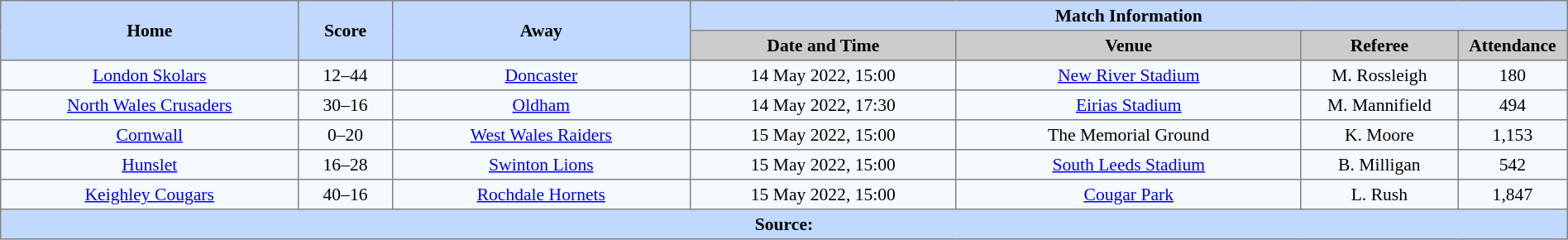<table border=1 style="border-collapse:collapse; font-size:90%; text-align:center;" cellpadding=3 cellspacing=0 width=100%>
<tr bgcolor=#C1D8FF>
<th scope="col" rowspan=2 width=19%>Home</th>
<th scope="col" rowspan=2 width=6%>Score</th>
<th scope="col" rowspan=2 width=19%>Away</th>
<th colspan=4>Match Information</th>
</tr>
<tr bgcolor=#CCCCCC>
<th scope="col" width=17%>Date and Time</th>
<th scope="col" width=22%>Venue</th>
<th scope="col" width=10%>Referee</th>
<th scope="col" width=7%>Attendance</th>
</tr>
<tr bgcolor=#F5FAFF>
<td> <a href='#'>London Skolars</a></td>
<td>12–44</td>
<td> <a href='#'>Doncaster</a></td>
<td>14 May 2022, 15:00</td>
<td><a href='#'>New River Stadium</a></td>
<td>M. Rossleigh</td>
<td>180</td>
</tr>
<tr bgcolor=#F5FAFF>
<td> <a href='#'>North Wales Crusaders</a></td>
<td>30–16</td>
<td> <a href='#'>Oldham</a></td>
<td>14 May 2022, 17:30</td>
<td><a href='#'>Eirias Stadium</a></td>
<td>M. Mannifield</td>
<td>494</td>
</tr>
<tr bgcolor=#F5FAFF>
<td> <a href='#'>Cornwall</a></td>
<td>0–20</td>
<td> <a href='#'>West Wales Raiders</a></td>
<td>15 May 2022, 15:00</td>
<td>The Memorial Ground</td>
<td>K. Moore</td>
<td>1,153</td>
</tr>
<tr bgcolor=#F5FAFF>
<td> <a href='#'>Hunslet</a></td>
<td>16–28</td>
<td> <a href='#'>Swinton Lions</a></td>
<td>15 May 2022, 15:00</td>
<td><a href='#'>South Leeds Stadium</a></td>
<td>B. Milligan</td>
<td>542</td>
</tr>
<tr bgcolor=#F5FAFF>
<td> <a href='#'>Keighley Cougars</a></td>
<td>40–16</td>
<td> <a href='#'>Rochdale Hornets</a></td>
<td>15 May 2022, 15:00</td>
<td><a href='#'>Cougar Park</a></td>
<td>L. Rush</td>
<td>1,847</td>
</tr>
<tr style="background:#c1d8ff;">
<th colspan=7>Source:</th>
</tr>
</table>
